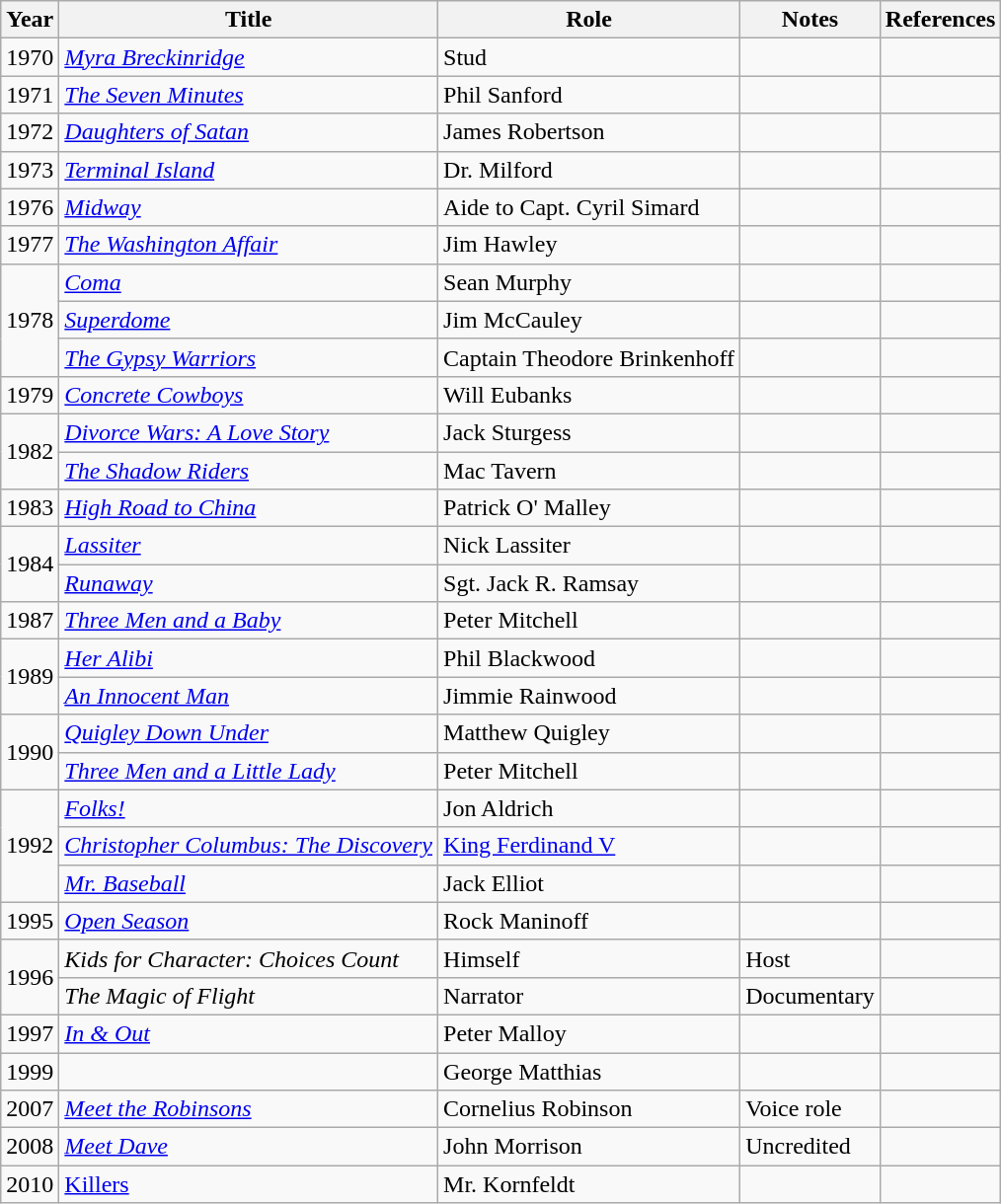<table class="wikitable sortable">
<tr>
<th>Year</th>
<th>Title</th>
<th>Role</th>
<th class="unsortable">Notes</th>
<th>References</th>
</tr>
<tr>
<td>1970</td>
<td><em><a href='#'>Myra Breckinridge</a></em></td>
<td>Stud</td>
<td></td>
<td></td>
</tr>
<tr>
<td>1971</td>
<td><a href='#'><em>The Seven Minutes</em></a></td>
<td>Phil Sanford</td>
<td></td>
<td></td>
</tr>
<tr>
<td>1972</td>
<td><em><a href='#'>Daughters of Satan</a></em></td>
<td>James Robertson</td>
<td></td>
<td></td>
</tr>
<tr>
<td>1973</td>
<td><em><a href='#'>Terminal Island</a></em></td>
<td>Dr. Milford</td>
<td></td>
<td></td>
</tr>
<tr>
<td>1976</td>
<td><em><a href='#'>Midway</a></em></td>
<td>Aide to Capt. Cyril Simard</td>
<td></td>
<td></td>
</tr>
<tr>
<td>1977</td>
<td><em><a href='#'>The Washington Affair</a></em></td>
<td>Jim Hawley</td>
<td></td>
<td></td>
</tr>
<tr>
<td rowspan="3">1978</td>
<td><em><a href='#'>Coma</a></em></td>
<td>Sean Murphy</td>
<td></td>
<td></td>
</tr>
<tr>
<td><em><a href='#'>Superdome</a></em></td>
<td>Jim McCauley</td>
<td></td>
<td></td>
</tr>
<tr>
<td><em><a href='#'>The Gypsy Warriors</a></em></td>
<td>Captain Theodore Brinkenhoff</td>
<td></td>
<td></td>
</tr>
<tr>
<td>1979</td>
<td><em><a href='#'>Concrete Cowboys</a></em></td>
<td>Will Eubanks</td>
<td></td>
<td></td>
</tr>
<tr>
<td rowspan="2">1982</td>
<td><em><a href='#'>Divorce Wars: A Love Story</a></em></td>
<td>Jack Sturgess</td>
<td></td>
<td></td>
</tr>
<tr>
<td><em><a href='#'>The Shadow Riders</a></em></td>
<td>Mac Tavern</td>
<td></td>
<td></td>
</tr>
<tr>
<td>1983</td>
<td><em><a href='#'>High Road to China</a></em></td>
<td>Patrick O' Malley</td>
<td></td>
<td></td>
</tr>
<tr>
<td rowspan="2">1984</td>
<td><em><a href='#'>Lassiter</a></em></td>
<td>Nick Lassiter</td>
<td></td>
<td></td>
</tr>
<tr>
<td><em><a href='#'>Runaway</a></em></td>
<td>Sgt. Jack R. Ramsay</td>
<td></td>
<td></td>
</tr>
<tr>
<td>1987</td>
<td><em><a href='#'>Three Men and a Baby</a></em></td>
<td>Peter Mitchell</td>
<td></td>
<td></td>
</tr>
<tr>
<td rowspan="2">1989</td>
<td><em><a href='#'>Her Alibi</a></em></td>
<td>Phil Blackwood</td>
<td></td>
<td></td>
</tr>
<tr>
<td><em><a href='#'>An Innocent Man</a></em></td>
<td>Jimmie Rainwood</td>
<td></td>
<td></td>
</tr>
<tr>
<td rowspan="2">1990</td>
<td><em><a href='#'>Quigley Down Under</a></em></td>
<td>Matthew Quigley</td>
<td></td>
<td></td>
</tr>
<tr>
<td><em><a href='#'>Three Men and a Little Lady</a></em></td>
<td>Peter Mitchell</td>
<td></td>
<td></td>
</tr>
<tr>
<td rowspan="3">1992</td>
<td><em><a href='#'>Folks!</a></em></td>
<td>Jon Aldrich</td>
<td></td>
<td></td>
</tr>
<tr>
<td><em><a href='#'>Christopher Columbus: The Discovery</a></em></td>
<td><a href='#'>King Ferdinand V</a></td>
<td></td>
<td></td>
</tr>
<tr>
<td><em><a href='#'>Mr. Baseball</a></em></td>
<td>Jack Elliot</td>
<td></td>
<td></td>
</tr>
<tr>
<td>1995</td>
<td><em><a href='#'>Open Season</a></em></td>
<td>Rock Maninoff</td>
<td></td>
<td></td>
</tr>
<tr>
<td rowspan="2">1996</td>
<td><em>Kids for Character: Choices Count</em></td>
<td>Himself</td>
<td>Host</td>
<td></td>
</tr>
<tr>
<td><em>The Magic of Flight</em></td>
<td>Narrator</td>
<td>Documentary</td>
<td></td>
</tr>
<tr>
<td>1997</td>
<td><em><a href='#'>In & Out</a></em></td>
<td>Peter Malloy</td>
<td></td>
<td></td>
</tr>
<tr>
<td>1999</td>
<td><em></em></td>
<td>George Matthias</td>
<td></td>
<td></td>
</tr>
<tr>
<td>2007</td>
<td><em><a href='#'>Meet the Robinsons</a></em></td>
<td>Cornelius Robinson</td>
<td>Voice role</td>
<td></td>
</tr>
<tr>
<td>2008</td>
<td><em><a href='#'>Meet Dave</a></em></td>
<td>John Morrison</td>
<td>Uncredited</td>
<td></td>
</tr>
<tr>
<td>2010</td>
<td><em><a href='#'></em>Killers<em></a></em></td>
<td>Mr. Kornfeldt</td>
<td></td>
<td></td>
</tr>
</table>
